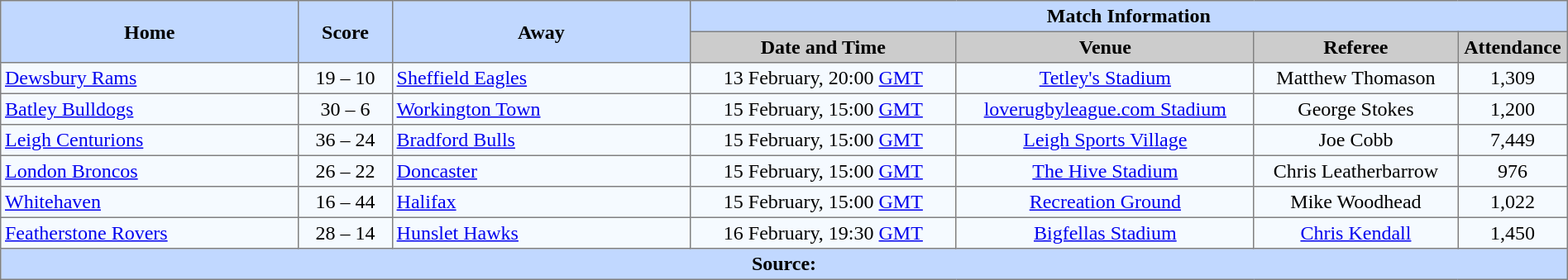<table border="1" cellpadding="3" cellspacing="0" style="border-collapse:collapse; text-align:center; width:100%;">
<tr style="background:#c1d8ff;">
<th rowspan="2" style="width:19%;">Home</th>
<th rowspan="2" style="width:6%;">Score</th>
<th rowspan="2" style="width:19%;">Away</th>
<th colspan=6>Match Information</th>
</tr>
<tr style="background:#ccc;">
<th width=17%>Date and Time</th>
<th width=19%>Venue</th>
<th width=13%>Referee</th>
<th width=7%>Attendance</th>
</tr>
<tr style="background:#f5faff;">
<td align=left> <a href='#'>Dewsbury Rams</a></td>
<td>19 – 10</td>
<td align=left> <a href='#'>Sheffield Eagles</a></td>
<td>13 February, 20:00 <a href='#'>GMT</a></td>
<td><a href='#'>Tetley's Stadium</a></td>
<td>Matthew Thomason</td>
<td>1,309</td>
</tr>
<tr style="background:#f5faff;">
<td align=left> <a href='#'>Batley Bulldogs</a></td>
<td>30 – 6</td>
<td align=left> <a href='#'>Workington Town</a></td>
<td>15 February, 15:00 <a href='#'>GMT</a></td>
<td><a href='#'>loverugbyleague.com Stadium</a></td>
<td>George Stokes</td>
<td>1,200</td>
</tr>
<tr style="background:#f5faff;">
<td align=left> <a href='#'>Leigh Centurions</a></td>
<td>36 – 24</td>
<td align=left> <a href='#'>Bradford Bulls</a></td>
<td>15 February, 15:00 <a href='#'>GMT</a></td>
<td><a href='#'>Leigh Sports Village</a></td>
<td>Joe Cobb</td>
<td>7,449</td>
</tr>
<tr style="background:#f5faff;">
<td align=left> <a href='#'>London Broncos</a></td>
<td>26 – 22</td>
<td align=left> <a href='#'>Doncaster</a></td>
<td>15 February, 15:00 <a href='#'>GMT</a></td>
<td><a href='#'>The Hive Stadium</a></td>
<td>Chris Leatherbarrow</td>
<td>976</td>
</tr>
<tr style="background:#f5faff;">
<td align=left> <a href='#'>Whitehaven</a></td>
<td>16 – 44</td>
<td align=left> <a href='#'>Halifax</a></td>
<td>15 February, 15:00 <a href='#'>GMT</a></td>
<td><a href='#'>Recreation Ground</a></td>
<td>Mike Woodhead</td>
<td>1,022</td>
</tr>
<tr style="background:#f5faff;">
<td align=left> <a href='#'>Featherstone Rovers</a></td>
<td>28 – 14</td>
<td align=left> <a href='#'>Hunslet Hawks</a></td>
<td>16 February, 19:30 <a href='#'>GMT</a></td>
<td><a href='#'>Bigfellas Stadium</a></td>
<td><a href='#'>Chris Kendall</a></td>
<td>1,450</td>
</tr>
<tr style="background:#c1d8ff;">
<th colspan=12>Source:</th>
</tr>
</table>
